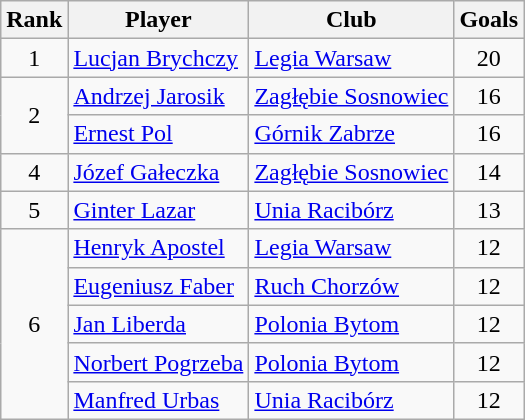<table class="wikitable" style="text-align:center">
<tr>
<th>Rank</th>
<th>Player</th>
<th>Club</th>
<th>Goals</th>
</tr>
<tr>
<td rowspan="1">1</td>
<td align="left"> <a href='#'>Lucjan Brychczy</a></td>
<td align="left"><a href='#'>Legia Warsaw</a></td>
<td>20</td>
</tr>
<tr>
<td rowspan="2">2</td>
<td align="left"> <a href='#'>Andrzej Jarosik</a></td>
<td align="left"><a href='#'>Zagłębie Sosnowiec</a></td>
<td>16</td>
</tr>
<tr>
<td align="left"> <a href='#'>Ernest Pol</a></td>
<td align="left"><a href='#'>Górnik Zabrze</a></td>
<td>16</td>
</tr>
<tr>
<td rowspan="1">4</td>
<td align="left"> <a href='#'>Józef Gałeczka</a></td>
<td align="left"><a href='#'>Zagłębie Sosnowiec</a></td>
<td>14</td>
</tr>
<tr>
<td rowspan="1">5</td>
<td align="left"> <a href='#'>Ginter Lazar</a></td>
<td align="left"><a href='#'>Unia Racibórz</a></td>
<td>13</td>
</tr>
<tr>
<td rowspan="5">6</td>
<td align="left"> <a href='#'>Henryk Apostel</a></td>
<td align="left"><a href='#'>Legia Warsaw</a></td>
<td>12</td>
</tr>
<tr>
<td align="left"> <a href='#'>Eugeniusz Faber</a></td>
<td align="left"><a href='#'>Ruch Chorzów</a></td>
<td>12</td>
</tr>
<tr>
<td align="left"> <a href='#'>Jan Liberda</a></td>
<td align="left"><a href='#'>Polonia Bytom</a></td>
<td>12</td>
</tr>
<tr>
<td align="left"> <a href='#'>Norbert Pogrzeba</a></td>
<td align="left"><a href='#'>Polonia Bytom</a></td>
<td>12</td>
</tr>
<tr>
<td align="left"> <a href='#'>Manfred Urbas</a></td>
<td align="left"><a href='#'>Unia Racibórz</a></td>
<td>12</td>
</tr>
</table>
